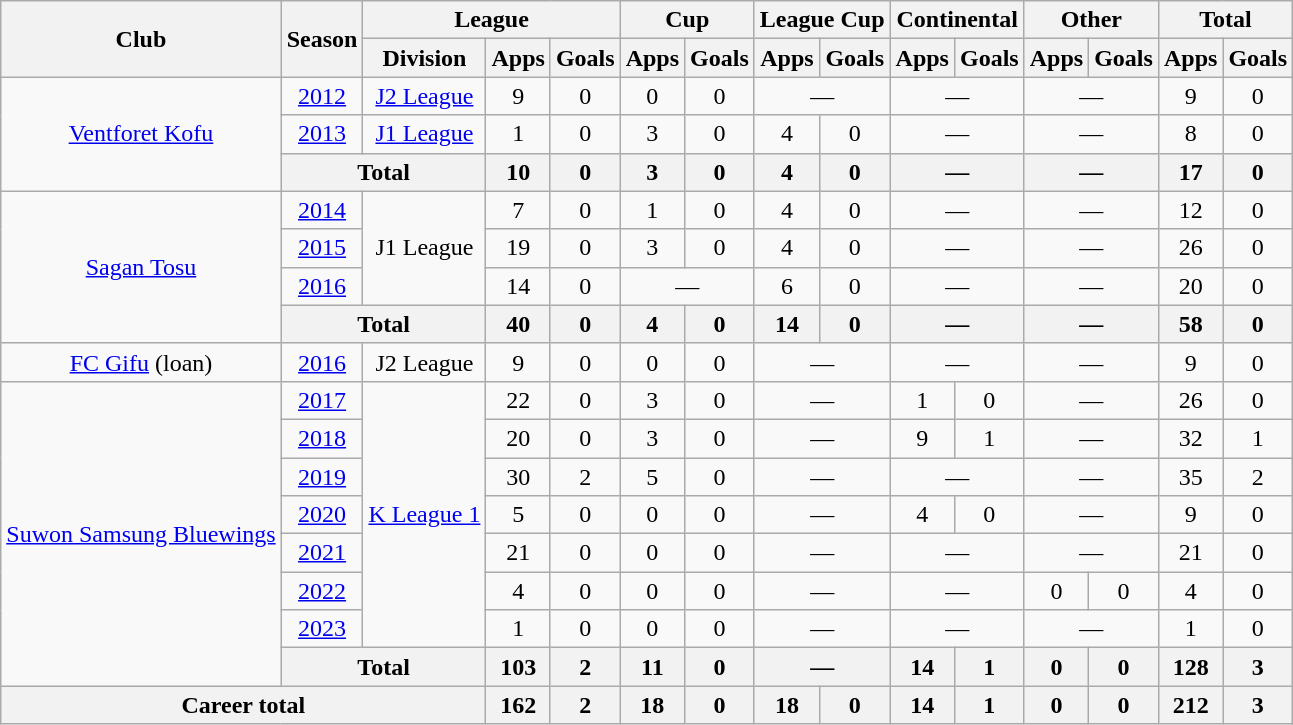<table class="wikitable" style="text-align: center">
<tr>
<th rowspan="2">Club</th>
<th rowspan="2">Season</th>
<th colspan="3">League</th>
<th colspan="2">Cup</th>
<th colspan="2">League Cup</th>
<th colspan="2">Continental</th>
<th colspan="2">Other</th>
<th colspan="2">Total</th>
</tr>
<tr>
<th>Division</th>
<th>Apps</th>
<th>Goals</th>
<th>Apps</th>
<th>Goals</th>
<th>Apps</th>
<th>Goals</th>
<th>Apps</th>
<th>Goals</th>
<th>Apps</th>
<th>Goals</th>
<th>Apps</th>
<th>Goals</th>
</tr>
<tr>
<td rowspan="3"><a href='#'>Ventforet Kofu</a></td>
<td><a href='#'>2012</a></td>
<td><a href='#'>J2 League</a></td>
<td>9</td>
<td>0</td>
<td>0</td>
<td>0</td>
<td colspan="2">—</td>
<td colspan="2">—</td>
<td colspan="2">—</td>
<td>9</td>
<td>0</td>
</tr>
<tr>
<td><a href='#'>2013</a></td>
<td><a href='#'>J1 League</a></td>
<td>1</td>
<td>0</td>
<td>3</td>
<td>0</td>
<td>4</td>
<td>0</td>
<td colspan="2">—</td>
<td colspan="2">—</td>
<td>8</td>
<td>0</td>
</tr>
<tr>
<th colspan=2>Total</th>
<th>10</th>
<th>0</th>
<th>3</th>
<th>0</th>
<th>4</th>
<th>0</th>
<th colspan="2">—</th>
<th colspan="2">—</th>
<th>17</th>
<th>0</th>
</tr>
<tr>
<td rowspan="4"><a href='#'>Sagan Tosu</a></td>
<td><a href='#'>2014</a></td>
<td rowspan="3">J1 League</td>
<td>7</td>
<td>0</td>
<td>1</td>
<td>0</td>
<td>4</td>
<td>0</td>
<td colspan="2">—</td>
<td colspan="2">—</td>
<td>12</td>
<td>0</td>
</tr>
<tr>
<td><a href='#'>2015</a></td>
<td>19</td>
<td>0</td>
<td>3</td>
<td>0</td>
<td>4</td>
<td>0</td>
<td colspan="2">—</td>
<td colspan="2">—</td>
<td>26</td>
<td>0</td>
</tr>
<tr>
<td><a href='#'>2016</a></td>
<td>14</td>
<td>0</td>
<td colspan="2">—</td>
<td>6</td>
<td>0</td>
<td colspan="2">—</td>
<td colspan="2">—</td>
<td>20</td>
<td>0</td>
</tr>
<tr>
<th colspan=2>Total</th>
<th>40</th>
<th>0</th>
<th>4</th>
<th>0</th>
<th>14</th>
<th>0</th>
<th colspan="2">—</th>
<th colspan="2">—</th>
<th>58</th>
<th>0</th>
</tr>
<tr>
<td><a href='#'>FC Gifu</a> (loan)</td>
<td><a href='#'>2016</a></td>
<td>J2 League</td>
<td>9</td>
<td>0</td>
<td>0</td>
<td>0</td>
<td colspan="2">—</td>
<td colspan="2">—</td>
<td colspan="2">—</td>
<td>9</td>
<td>0</td>
</tr>
<tr>
<td rowspan=8><a href='#'>Suwon Samsung Bluewings</a></td>
<td><a href='#'>2017</a></td>
<td rowspan=7><a href='#'>K League 1</a></td>
<td>22</td>
<td>0</td>
<td>3</td>
<td>0</td>
<td colspan="2">—</td>
<td>1</td>
<td>0</td>
<td colspan="2">—</td>
<td>26</td>
<td>0</td>
</tr>
<tr>
<td><a href='#'>2018</a></td>
<td>20</td>
<td>0</td>
<td>3</td>
<td>0</td>
<td colspan="2">—</td>
<td>9</td>
<td>1</td>
<td colspan="2">—</td>
<td>32</td>
<td>1</td>
</tr>
<tr>
<td><a href='#'>2019</a></td>
<td>30</td>
<td>2</td>
<td>5</td>
<td>0</td>
<td colspan="2">—</td>
<td colspan="2">—</td>
<td colspan="2">—</td>
<td>35</td>
<td>2</td>
</tr>
<tr>
<td><a href='#'>2020</a></td>
<td>5</td>
<td>0</td>
<td>0</td>
<td>0</td>
<td colspan="2">—</td>
<td>4</td>
<td>0</td>
<td colspan="2">—</td>
<td>9</td>
<td>0</td>
</tr>
<tr>
<td><a href='#'>2021</a></td>
<td>21</td>
<td>0</td>
<td>0</td>
<td>0</td>
<td colspan="2">—</td>
<td colspan="2">—</td>
<td colspan="2">—</td>
<td>21</td>
<td>0</td>
</tr>
<tr>
<td><a href='#'>2022</a></td>
<td>4</td>
<td>0</td>
<td>0</td>
<td>0</td>
<td colspan="2">—</td>
<td colspan="2">—</td>
<td>0</td>
<td>0</td>
<td>4</td>
<td>0</td>
</tr>
<tr>
<td><a href='#'>2023</a></td>
<td>1</td>
<td>0</td>
<td>0</td>
<td>0</td>
<td colspan="2">—</td>
<td colspan="2">—</td>
<td colspan="2">—</td>
<td>1</td>
<td>0</td>
</tr>
<tr>
<th colspan=2>Total</th>
<th>103</th>
<th>2</th>
<th>11</th>
<th>0</th>
<th colspan="2">—</th>
<th>14</th>
<th>1</th>
<th>0</th>
<th>0</th>
<th>128</th>
<th>3</th>
</tr>
<tr>
<th colspan=3>Career total</th>
<th>162</th>
<th>2</th>
<th>18</th>
<th>0</th>
<th>18</th>
<th>0</th>
<th>14</th>
<th>1</th>
<th>0</th>
<th>0</th>
<th>212</th>
<th>3</th>
</tr>
</table>
